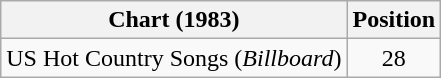<table class="wikitable">
<tr>
<th align="left">Chart (1983)</th>
<th style="text-align:center;">Position</th>
</tr>
<tr>
<td>US Hot Country Songs (<em>Billboard</em>)</td>
<td style="text-align:center;">28</td>
</tr>
</table>
